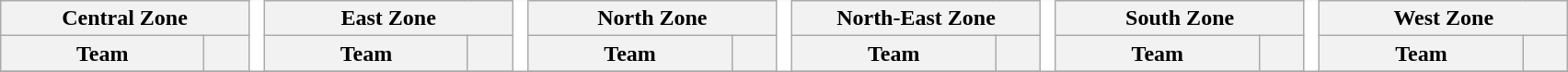<table class="wikitable" style="text-align:center">
<tr>
<th colspan="2">Central Zone</th>
<td rowspan="9" style="width:1%;background:#fff;border-top-style:hidden;"></td>
<th colspan="2">East Zone</th>
<td rowspan="9" style="width:1%;background:#fff;border-top-style:hidden;"></td>
<th colspan="2">North Zone</th>
<td rowspan="9" style="width:1%;background:#fff;border-top-style:hidden;"></td>
<th colspan="2">North-East Zone</th>
<td rowspan="9" style="width:1%;background:#fff;border-top-style:hidden;"></td>
<th colspan="2">South Zone</th>
<td rowspan="9" style="width:1%;background:#fff;border-top-style:hidden;"></td>
<th colspan="2">West Zone</th>
</tr>
<tr>
<th style="width:140px;">Team</th>
<th style="width:25px;"></th>
<th style="width:140px;">Team</th>
<th style="width:25px;"></th>
<th style="width:140px;">Team</th>
<th style="width:25px;"></th>
<th style="width:140px;">Team</th>
<th style="width:25px;"></th>
<th style="width:140px;">Team</th>
<th style="width:25px;"></th>
<th style="width:140px;">Team</th>
<th style="width:25px;"></th>
</tr>
<tr>
</tr>
<tr>
</tr>
<tr>
</tr>
<tr>
</tr>
<tr>
</tr>
<tr>
</tr>
<tr>
</tr>
</table>
